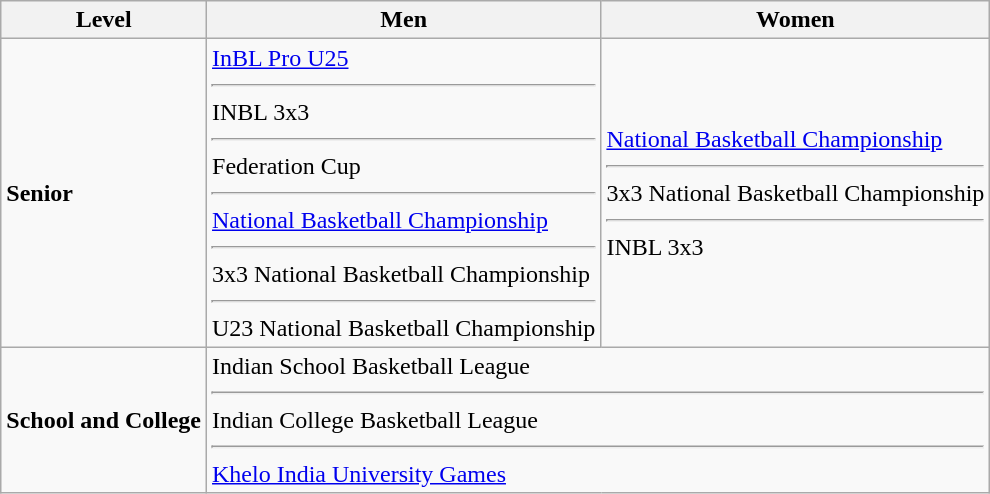<table class="wikitable">
<tr>
<th>Level</th>
<th>Men</th>
<th>Women</th>
</tr>
<tr>
<td><strong>Senior</strong></td>
<td><a href='#'>InBL Pro U25</a><hr>INBL 3x3<hr>Federation Cup<hr><a href='#'>National Basketball Championship</a><hr>3x3 National Basketball Championship<hr>U23 National Basketball Championship</td>
<td><a href='#'>National Basketball Championship</a><hr>3x3 National Basketball Championship<hr>INBL 3x3</td>
</tr>
<tr>
<td><strong>School and College</strong></td>
<td colspan=2>Indian School Basketball League<hr>Indian College Basketball League<hr><a href='#'>Khelo India University Games</a></td>
</tr>
</table>
